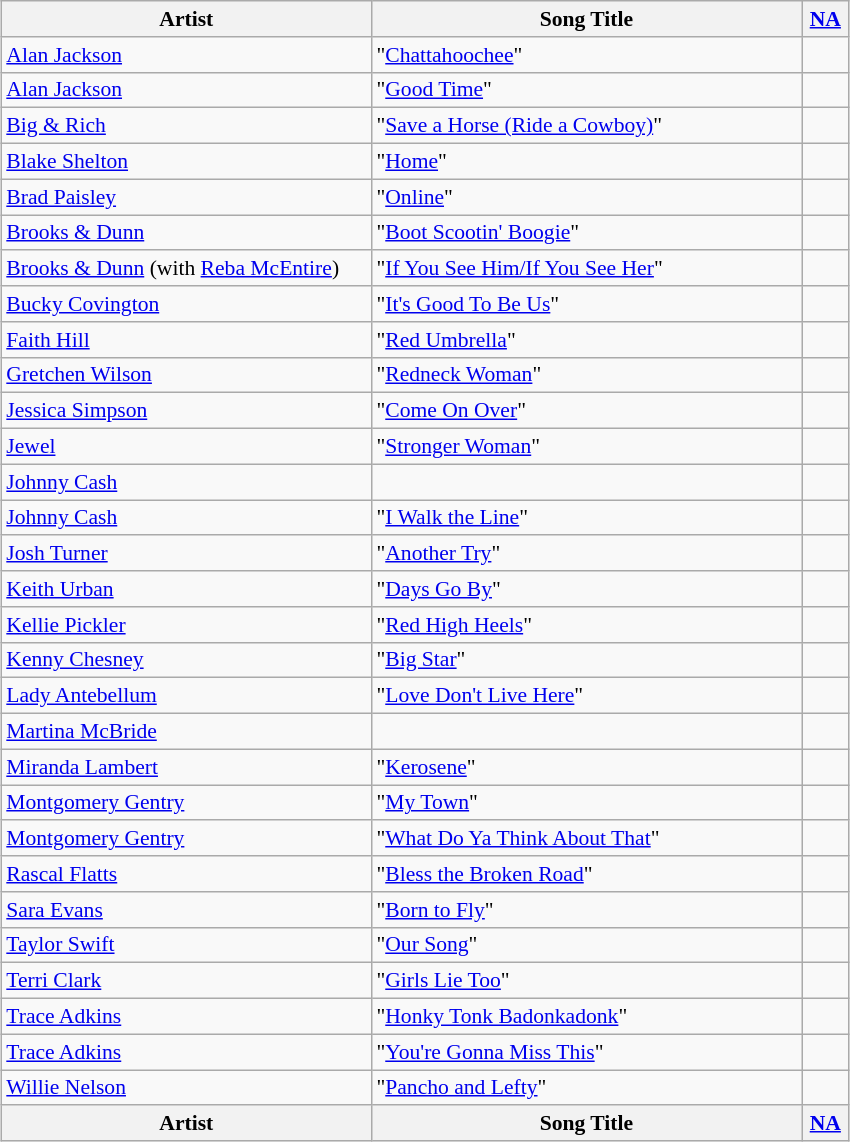<table class="wikitable sortable" style="font-size:90%; text-align:left; margin: 5px;">
<tr>
<th style="width:240px;">Artist</th>
<th style="width:280px;">Song Title</th>
<th width=25px><a href='#'>NA</a></th>
</tr>
<tr>
<td><a href='#'>Alan Jackson</a></td>
<td>"<a href='#'>Chattahoochee</a>"</td>
<td></td>
</tr>
<tr>
<td><a href='#'>Alan Jackson</a></td>
<td>"<a href='#'>Good Time</a>"</td>
<td></td>
</tr>
<tr>
<td><a href='#'>Big & Rich</a></td>
<td>"<a href='#'>Save a Horse (Ride a Cowboy)</a>"</td>
<td></td>
</tr>
<tr>
<td><a href='#'>Blake Shelton</a></td>
<td>"<a href='#'>Home</a>"</td>
<td></td>
</tr>
<tr>
<td><a href='#'>Brad Paisley</a></td>
<td>"<a href='#'>Online</a>"</td>
<td></td>
</tr>
<tr>
<td><a href='#'>Brooks & Dunn</a></td>
<td>"<a href='#'>Boot Scootin' Boogie</a>"</td>
<td></td>
</tr>
<tr>
<td><a href='#'>Brooks & Dunn</a> (with <a href='#'>Reba McEntire</a>)</td>
<td>"<a href='#'>If You See Him/If You See Her</a>"</td>
<td></td>
</tr>
<tr>
<td><a href='#'>Bucky Covington</a></td>
<td>"<a href='#'>It's Good To Be Us</a>"</td>
<td></td>
</tr>
<tr>
<td><a href='#'>Faith Hill</a></td>
<td>"<a href='#'>Red Umbrella</a>"</td>
<td></td>
</tr>
<tr>
<td><a href='#'>Gretchen Wilson</a></td>
<td>"<a href='#'>Redneck Woman</a>"</td>
<td></td>
</tr>
<tr>
<td><a href='#'>Jessica Simpson</a></td>
<td>"<a href='#'>Come On Over</a>"</td>
<td></td>
</tr>
<tr>
<td><a href='#'>Jewel</a></td>
<td>"<a href='#'>Stronger Woman</a>"</td>
<td></td>
</tr>
<tr>
<td><a href='#'>Johnny Cash</a></td>
<td></td>
<td></td>
</tr>
<tr>
<td><a href='#'>Johnny Cash</a></td>
<td>"<a href='#'>I Walk the Line</a>"</td>
<td></td>
</tr>
<tr>
<td><a href='#'>Josh Turner</a></td>
<td>"<a href='#'>Another Try</a>"</td>
<td></td>
</tr>
<tr>
<td><a href='#'>Keith Urban</a></td>
<td>"<a href='#'>Days Go By</a>"</td>
<td></td>
</tr>
<tr>
<td><a href='#'>Kellie Pickler</a></td>
<td>"<a href='#'>Red High Heels</a>"</td>
<td></td>
</tr>
<tr>
<td><a href='#'>Kenny Chesney</a></td>
<td>"<a href='#'>Big Star</a>"</td>
<td></td>
</tr>
<tr>
<td><a href='#'>Lady Antebellum</a></td>
<td>"<a href='#'>Love Don't Live Here</a>"</td>
<td></td>
</tr>
<tr>
<td><a href='#'>Martina McBride</a></td>
<td></td>
<td></td>
</tr>
<tr>
<td><a href='#'>Miranda Lambert</a></td>
<td>"<a href='#'>Kerosene</a>"</td>
<td></td>
</tr>
<tr>
<td><a href='#'>Montgomery Gentry</a></td>
<td>"<a href='#'>My Town</a>"</td>
<td></td>
</tr>
<tr>
<td><a href='#'>Montgomery Gentry</a></td>
<td>"<a href='#'>What Do Ya Think About That</a>"</td>
<td></td>
</tr>
<tr>
<td><a href='#'>Rascal Flatts</a></td>
<td>"<a href='#'>Bless the Broken Road</a>"</td>
<td></td>
</tr>
<tr>
<td><a href='#'>Sara Evans</a></td>
<td>"<a href='#'>Born to Fly</a>"</td>
<td></td>
</tr>
<tr>
<td><a href='#'>Taylor Swift</a></td>
<td>"<a href='#'>Our Song</a>"</td>
<td></td>
</tr>
<tr>
<td><a href='#'>Terri Clark</a></td>
<td>"<a href='#'>Girls Lie Too</a>"</td>
<td></td>
</tr>
<tr>
<td><a href='#'>Trace Adkins</a></td>
<td>"<a href='#'>Honky Tonk Badonkadonk</a>"</td>
<td></td>
</tr>
<tr>
<td><a href='#'>Trace Adkins</a></td>
<td>"<a href='#'>You're Gonna Miss This</a>"</td>
<td></td>
</tr>
<tr>
<td><a href='#'>Willie Nelson</a></td>
<td>"<a href='#'>Pancho and Lefty</a>"</td>
<td></td>
</tr>
<tr class="sortbottom">
<th>Artist</th>
<th>Song Title</th>
<th><a href='#'>NA</a></th>
</tr>
</table>
